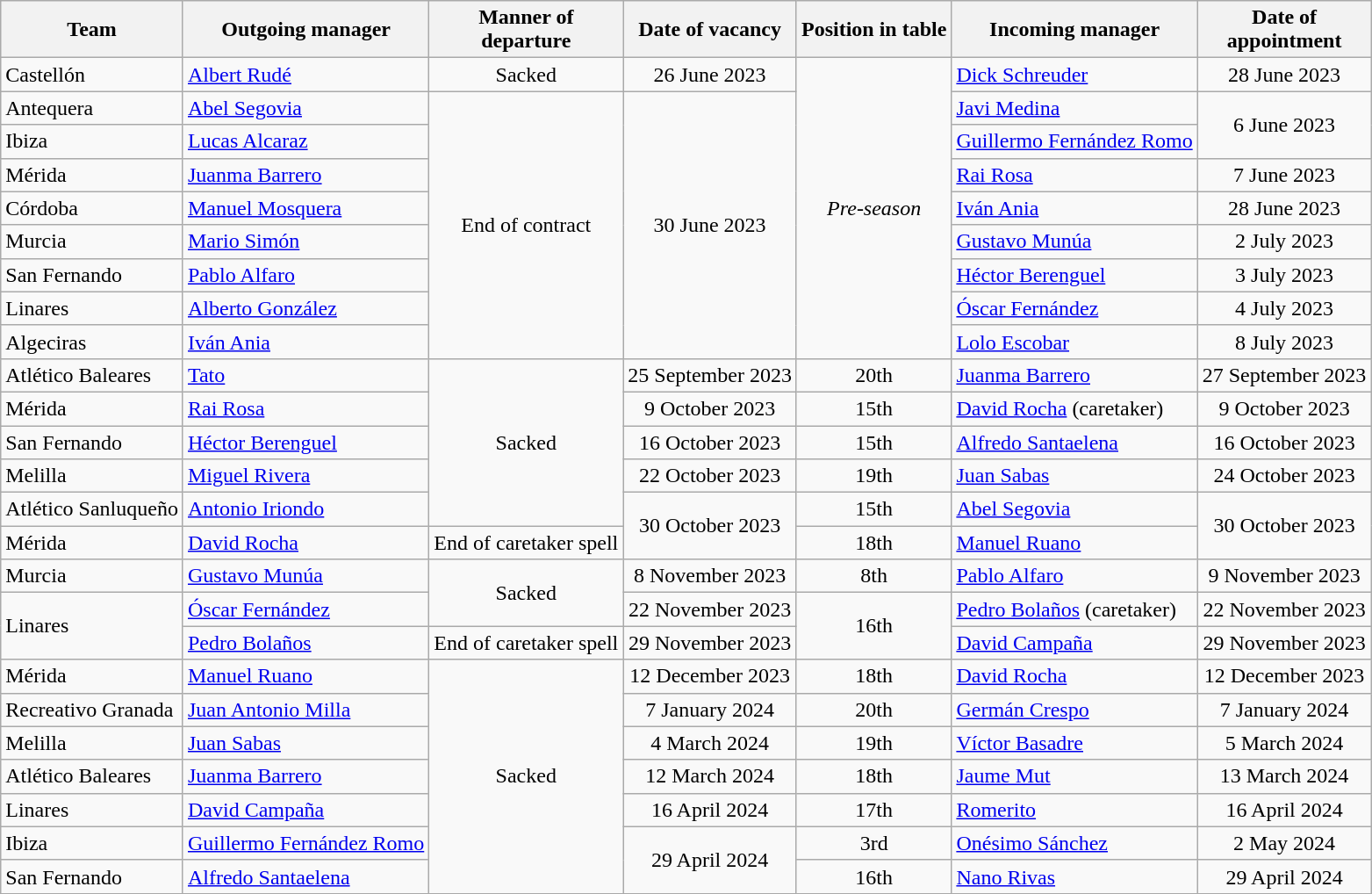<table class="wikitable sortable">
<tr>
<th>Team</th>
<th>Outgoing manager</th>
<th>Manner of<br>departure</th>
<th>Date of vacancy</th>
<th>Position in table</th>
<th>Incoming manager</th>
<th>Date of<br>appointment</th>
</tr>
<tr>
<td>Castellón</td>
<td> <a href='#'>Albert Rudé</a></td>
<td align=center>Sacked</td>
<td align=center>26 June 2023</td>
<td rowspan=9 align=center><em>Pre-season</em></td>
<td> <a href='#'>Dick Schreuder</a></td>
<td align=center>28 June 2023</td>
</tr>
<tr>
<td>Antequera</td>
<td> <a href='#'>Abel Segovia</a></td>
<td rowspan=8 align=center>End of contract</td>
<td rowspan=8 align=center>30 June 2023</td>
<td> <a href='#'>Javi Medina</a></td>
<td rowspan=2 align=center>6 June 2023</td>
</tr>
<tr>
<td>Ibiza</td>
<td> <a href='#'>Lucas Alcaraz</a></td>
<td> <a href='#'>Guillermo Fernández Romo</a></td>
</tr>
<tr>
<td>Mérida</td>
<td> <a href='#'>Juanma Barrero</a></td>
<td> <a href='#'>Rai Rosa</a></td>
<td align=center>7 June 2023</td>
</tr>
<tr>
<td>Córdoba</td>
<td> <a href='#'>Manuel Mosquera</a></td>
<td> <a href='#'>Iván Ania</a></td>
<td align=center>28 June 2023</td>
</tr>
<tr>
<td>Murcia</td>
<td> <a href='#'>Mario Simón</a></td>
<td> <a href='#'>Gustavo Munúa</a></td>
<td align=center>2 July 2023</td>
</tr>
<tr>
<td>San Fernando</td>
<td> <a href='#'>Pablo Alfaro</a></td>
<td> <a href='#'>Héctor Berenguel</a></td>
<td align=center>3 July 2023</td>
</tr>
<tr>
<td>Linares</td>
<td> <a href='#'>Alberto González</a></td>
<td> <a href='#'>Óscar Fernández</a></td>
<td align=center>4 July 2023</td>
</tr>
<tr>
<td>Algeciras</td>
<td> <a href='#'>Iván Ania</a></td>
<td> <a href='#'>Lolo Escobar</a></td>
<td align=center>8 July 2023</td>
</tr>
<tr>
<td>Atlético Baleares</td>
<td> <a href='#'>Tato</a></td>
<td rowspan=5 align=center>Sacked</td>
<td align=center>25 September 2023</td>
<td align=center>20th</td>
<td> <a href='#'>Juanma Barrero</a></td>
<td align=center>27 September 2023</td>
</tr>
<tr>
<td>Mérida</td>
<td> <a href='#'>Rai Rosa</a></td>
<td align=center>9 October 2023</td>
<td align=center>15th</td>
<td> <a href='#'>David Rocha</a> (caretaker)</td>
<td align=center>9 October 2023</td>
</tr>
<tr>
<td>San Fernando</td>
<td> <a href='#'>Héctor Berenguel</a></td>
<td align=center>16 October 2023</td>
<td align=center>15th</td>
<td> <a href='#'>Alfredo Santaelena</a></td>
<td align=center>16 October 2023</td>
</tr>
<tr>
<td>Melilla</td>
<td> <a href='#'>Miguel Rivera</a></td>
<td align=center>22 October 2023</td>
<td align=center>19th</td>
<td> <a href='#'>Juan Sabas</a></td>
<td align=center>24 October 2023</td>
</tr>
<tr>
<td>Atlético Sanluqueño</td>
<td> <a href='#'>Antonio Iriondo</a></td>
<td rowspan=2 align=center>30 October 2023</td>
<td align=center>15th</td>
<td> <a href='#'>Abel Segovia</a></td>
<td rowspan=2 align=center>30 October 2023</td>
</tr>
<tr>
<td>Mérida</td>
<td> <a href='#'>David Rocha</a></td>
<td align=center>End of caretaker spell</td>
<td align=center>18th</td>
<td> <a href='#'>Manuel Ruano</a></td>
</tr>
<tr>
<td>Murcia</td>
<td> <a href='#'>Gustavo Munúa</a></td>
<td align=center rowspan=2>Sacked</td>
<td align=center>8 November 2023</td>
<td align=center>8th</td>
<td> <a href='#'>Pablo Alfaro</a></td>
<td align=center>9 November 2023</td>
</tr>
<tr>
<td rowspan=2>Linares</td>
<td> <a href='#'>Óscar Fernández</a></td>
<td align=center>22 November 2023</td>
<td rowspan=2 align=center>16th</td>
<td> <a href='#'>Pedro Bolaños</a> (caretaker)</td>
<td align=center>22 November 2023</td>
</tr>
<tr>
<td> <a href='#'>Pedro Bolaños</a></td>
<td align=center>End of caretaker spell</td>
<td align=center>29 November 2023</td>
<td> <a href='#'>David Campaña</a></td>
<td align=center>29 November 2023</td>
</tr>
<tr>
<td>Mérida</td>
<td> <a href='#'>Manuel Ruano</a></td>
<td rowspan=7 align=center>Sacked</td>
<td align=center>12 December 2023</td>
<td align=center>18th</td>
<td> <a href='#'>David Rocha</a></td>
<td align=center>12 December 2023</td>
</tr>
<tr>
<td>Recreativo Granada</td>
<td> <a href='#'>Juan Antonio Milla</a></td>
<td align=center>7 January 2024</td>
<td align=center>20th</td>
<td> <a href='#'>Germán Crespo</a></td>
<td align=center>7 January 2024</td>
</tr>
<tr>
<td>Melilla</td>
<td> <a href='#'>Juan Sabas</a></td>
<td align=center>4 March 2024</td>
<td align=center>19th</td>
<td> <a href='#'>Víctor Basadre</a></td>
<td align=center>5 March 2024</td>
</tr>
<tr>
<td>Atlético Baleares</td>
<td> <a href='#'>Juanma Barrero</a></td>
<td align=center>12 March 2024</td>
<td align=center>18th</td>
<td> <a href='#'>Jaume Mut</a></td>
<td align=center>13 March 2024</td>
</tr>
<tr>
<td>Linares</td>
<td> <a href='#'>David Campaña</a></td>
<td align=center>16 April 2024</td>
<td align=center>17th</td>
<td> <a href='#'>Romerito</a></td>
<td align=center>16 April 2024</td>
</tr>
<tr>
<td>Ibiza</td>
<td> <a href='#'>Guillermo Fernández Romo</a></td>
<td rowspan=2 align=center>29 April 2024</td>
<td align=center>3rd</td>
<td> <a href='#'>Onésimo Sánchez</a></td>
<td align=center>2 May 2024</td>
</tr>
<tr>
<td>San Fernando</td>
<td> <a href='#'>Alfredo Santaelena</a></td>
<td align=center>16th</td>
<td> <a href='#'>Nano Rivas</a></td>
<td align=center>29 April 2024</td>
</tr>
<tr>
</tr>
</table>
